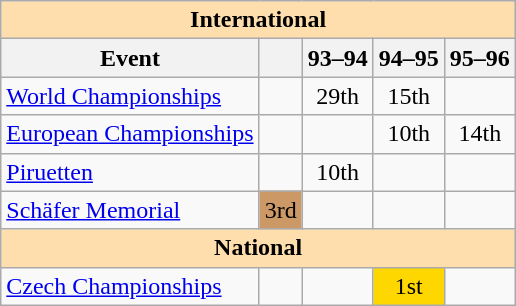<table class="wikitable" style="text-align:center">
<tr>
<th colspan="5" style="background-color: #ffdead; " align="center">International</th>
</tr>
<tr>
<th>Event</th>
<th></th>
<th>93–94</th>
<th>94–95</th>
<th>95–96</th>
</tr>
<tr>
<td align=left><a href='#'>World Championships</a></td>
<td></td>
<td>29th</td>
<td>15th</td>
<td></td>
</tr>
<tr>
<td align=left><a href='#'>European Championships</a></td>
<td></td>
<td></td>
<td>10th</td>
<td>14th</td>
</tr>
<tr>
<td align=left><a href='#'>Piruetten</a></td>
<td></td>
<td>10th</td>
<td></td>
<td></td>
</tr>
<tr>
<td align=left><a href='#'>Schäfer Memorial</a></td>
<td bgcolor=cc9966>3rd</td>
<td></td>
<td></td>
<td></td>
</tr>
<tr>
<th colspan="5" style="background-color: #ffdead; " align="center">National</th>
</tr>
<tr>
<td align=left><a href='#'>Czech Championships</a></td>
<td></td>
<td></td>
<td bgcolor=gold>1st</td>
<td></td>
</tr>
</table>
